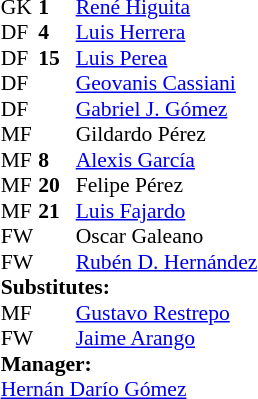<table cellspacing="0" cellpadding="0" style="font-size:90%; margin:0.2em auto;">
<tr>
<th width="25"></th>
<th width="25"></th>
</tr>
<tr>
<td>GK</td>
<td><strong>1</strong></td>
<td> <a href='#'>René Higuita</a></td>
</tr>
<tr>
<td>DF</td>
<td><strong>4</strong></td>
<td> <a href='#'>Luis Herrera</a></td>
</tr>
<tr>
<td>DF</td>
<td><strong>15</strong></td>
<td> <a href='#'>Luis Perea</a></td>
</tr>
<tr>
<td>DF</td>
<td></td>
<td> <a href='#'>Geovanis Cassiani</a></td>
</tr>
<tr>
<td>DF</td>
<td></td>
<td> <a href='#'>Gabriel J. Gómez</a></td>
</tr>
<tr>
<td>MF</td>
<td></td>
<td> Gildardo Pérez</td>
</tr>
<tr>
<td>MF</td>
<td><strong>8</strong></td>
<td> <a href='#'>Alexis García</a></td>
</tr>
<tr>
<td>MF</td>
<td><strong>20</strong></td>
<td> Felipe Pérez</td>
</tr>
<tr>
<td>MF</td>
<td><strong>21</strong></td>
<td> <a href='#'>Luis Fajardo</a></td>
<td></td>
<td></td>
</tr>
<tr>
<td>FW</td>
<td></td>
<td> Oscar Galeano</td>
</tr>
<tr>
<td>FW</td>
<td></td>
<td> <a href='#'>Rubén D. Hernández</a></td>
<td></td>
<td></td>
</tr>
<tr>
<td colspan=3><strong>Substitutes:</strong></td>
</tr>
<tr>
<td>MF</td>
<td></td>
<td> <a href='#'>Gustavo Restrepo</a></td>
<td></td>
<td></td>
</tr>
<tr>
<td>FW</td>
<td></td>
<td> <a href='#'>Jaime Arango</a></td>
<td></td>
<td></td>
</tr>
<tr>
<td colspan=3><strong>Manager:</strong></td>
</tr>
<tr>
<td colspan=4> <a href='#'>Hernán Darío Gómez</a></td>
</tr>
</table>
